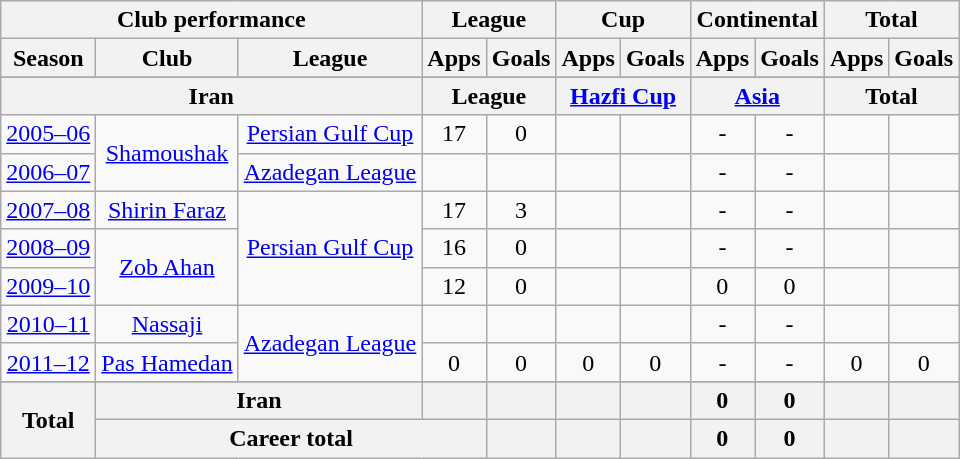<table class="wikitable" style="text-align:center">
<tr>
<th colspan=3>Club performance</th>
<th colspan=2>League</th>
<th colspan=2>Cup</th>
<th colspan=2>Continental</th>
<th colspan=2>Total</th>
</tr>
<tr>
<th>Season</th>
<th>Club</th>
<th>League</th>
<th>Apps</th>
<th>Goals</th>
<th>Apps</th>
<th>Goals</th>
<th>Apps</th>
<th>Goals</th>
<th>Apps</th>
<th>Goals</th>
</tr>
<tr>
</tr>
<tr>
<th colspan=3>Iran</th>
<th colspan=2>League</th>
<th colspan=2><a href='#'>Hazfi Cup</a></th>
<th colspan=2><a href='#'>Asia</a></th>
<th colspan=2>Total</th>
</tr>
<tr>
<td><a href='#'>2005–06</a></td>
<td rowspan="2"><a href='#'>Shamoushak</a></td>
<td rowspan="1"><a href='#'>Persian Gulf Cup</a></td>
<td>17</td>
<td>0</td>
<td></td>
<td></td>
<td>-</td>
<td>-</td>
<td></td>
<td></td>
</tr>
<tr>
<td><a href='#'>2006–07</a></td>
<td rowspan="1"><a href='#'>Azadegan League</a></td>
<td></td>
<td></td>
<td></td>
<td></td>
<td>-</td>
<td>-</td>
<td></td>
<td></td>
</tr>
<tr>
<td><a href='#'>2007–08</a></td>
<td rowspan="1"><a href='#'>Shirin Faraz</a></td>
<td rowspan="3"><a href='#'>Persian Gulf Cup</a></td>
<td>17</td>
<td>3</td>
<td></td>
<td></td>
<td>-</td>
<td>-</td>
<td></td>
<td></td>
</tr>
<tr>
<td><a href='#'>2008–09</a></td>
<td rowspan="2"><a href='#'>Zob Ahan</a></td>
<td>16</td>
<td>0</td>
<td></td>
<td></td>
<td>-</td>
<td>-</td>
<td></td>
<td></td>
</tr>
<tr>
<td><a href='#'>2009–10</a></td>
<td>12</td>
<td>0</td>
<td></td>
<td></td>
<td>0</td>
<td>0</td>
<td></td>
<td></td>
</tr>
<tr>
<td><a href='#'>2010–11</a></td>
<td rowspan="1"><a href='#'>Nassaji</a></td>
<td rowspan="2"><a href='#'>Azadegan League</a></td>
<td></td>
<td></td>
<td></td>
<td></td>
<td>-</td>
<td>-</td>
<td></td>
<td></td>
</tr>
<tr>
<td><a href='#'>2011–12</a></td>
<td rowspan="1"><a href='#'>Pas Hamedan</a></td>
<td>0</td>
<td>0</td>
<td>0</td>
<td>0</td>
<td>-</td>
<td>-</td>
<td>0</td>
<td>0</td>
</tr>
<tr>
</tr>
<tr>
<th rowspan=4>Total</th>
<th colspan=2>Iran</th>
<th></th>
<th></th>
<th></th>
<th></th>
<th>0</th>
<th>0</th>
<th></th>
<th></th>
</tr>
<tr>
<th colspan=3>Career total</th>
<th></th>
<th></th>
<th></th>
<th>0</th>
<th>0</th>
<th></th>
<th></th>
</tr>
</table>
